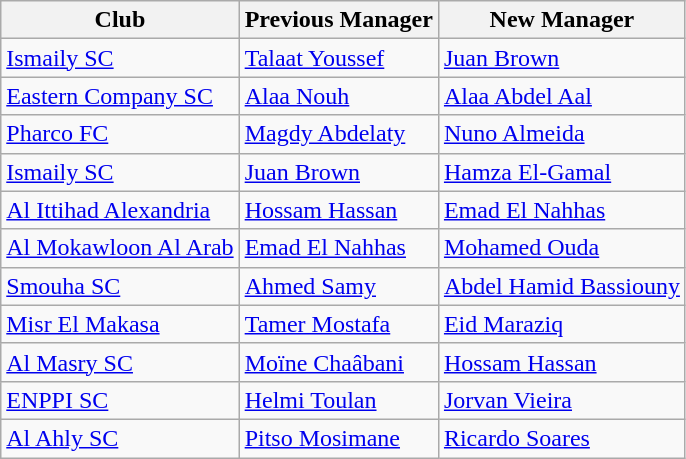<table class="wikitable">
<tr>
<th>Club</th>
<th>Previous Manager</th>
<th>New Manager</th>
</tr>
<tr>
<td><a href='#'>Ismaily SC</a></td>
<td> <a href='#'>Talaat Youssef</a></td>
<td> <a href='#'>Juan Brown</a></td>
</tr>
<tr>
<td><a href='#'>Eastern Company SC</a></td>
<td> <a href='#'>Alaa Nouh</a></td>
<td> <a href='#'>Alaa Abdel Aal</a></td>
</tr>
<tr>
<td><a href='#'>Pharco FC</a></td>
<td> <a href='#'>Magdy Abdelaty</a></td>
<td> <a href='#'>Nuno Almeida</a></td>
</tr>
<tr>
<td><a href='#'>Ismaily SC</a></td>
<td> <a href='#'>Juan Brown</a></td>
<td> <a href='#'>Hamza El-Gamal</a></td>
</tr>
<tr>
<td><a href='#'>Al Ittihad Alexandria</a></td>
<td> <a href='#'>Hossam Hassan</a></td>
<td> <a href='#'>Emad El Nahhas</a></td>
</tr>
<tr>
<td><a href='#'>Al Mokawloon Al Arab</a></td>
<td> <a href='#'>Emad El Nahhas</a></td>
<td> <a href='#'>Mohamed Ouda</a></td>
</tr>
<tr>
<td><a href='#'>Smouha SC</a></td>
<td> <a href='#'>Ahmed Samy</a></td>
<td> <a href='#'>Abdel Hamid Bassiouny</a></td>
</tr>
<tr>
<td><a href='#'>Misr El Makasa</a></td>
<td> <a href='#'>Tamer Mostafa</a></td>
<td> <a href='#'>Eid Maraziq</a></td>
</tr>
<tr>
<td><a href='#'>Al Masry SC</a></td>
<td> <a href='#'>Moïne Chaâbani</a></td>
<td> <a href='#'>Hossam Hassan</a></td>
</tr>
<tr>
<td><a href='#'>ENPPI SC</a></td>
<td> <a href='#'>Helmi Toulan</a></td>
<td> <a href='#'>Jorvan Vieira</a></td>
</tr>
<tr>
<td><a href='#'>Al Ahly SC</a></td>
<td> <a href='#'>Pitso Mosimane</a></td>
<td> <a href='#'>Ricardo Soares</a></td>
</tr>
</table>
